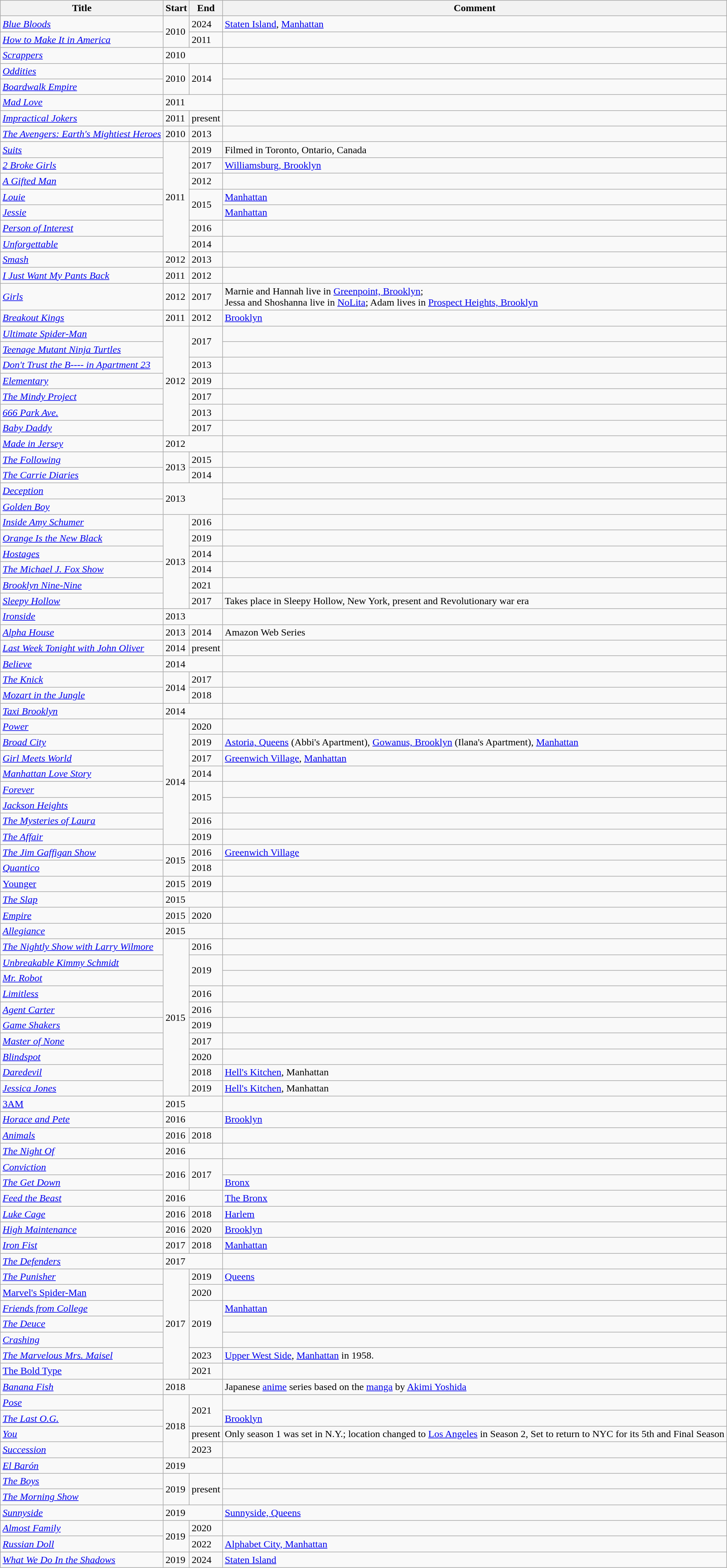<table class="wikitable sortable">
<tr>
<th>Title</th>
<th>Start</th>
<th>End</th>
<th>Comment</th>
</tr>
<tr>
<td><em><a href='#'>Blue Bloods</a></em></td>
<td rowspan="2">2010</td>
<td>2024</td>
<td><a href='#'>Staten Island</a>, <a href='#'>Manhattan</a></td>
</tr>
<tr>
<td><em><a href='#'>How to Make It in America</a></em></td>
<td>2011</td>
<td></td>
</tr>
<tr>
<td><em><a href='#'>Scrappers</a></em></td>
<td colspan="2">2010</td>
<td></td>
</tr>
<tr>
<td><em><a href='#'>Oddities</a></em></td>
<td rowspan="2">2010</td>
<td rowspan="2">2014</td>
<td></td>
</tr>
<tr>
<td><em><a href='#'>Boardwalk Empire</a></em></td>
<td></td>
</tr>
<tr>
<td><em><a href='#'>Mad Love</a></em></td>
<td colspan="2">2011</td>
<td></td>
</tr>
<tr>
<td><em><a href='#'>Impractical Jokers</a></em></td>
<td>2011</td>
<td>present</td>
<td></td>
</tr>
<tr>
<td><em><a href='#'>The Avengers: Earth's Mightiest Heroes</a></em></td>
<td>2010</td>
<td>2013</td>
<td></td>
</tr>
<tr>
<td><em><a href='#'>Suits</a></em></td>
<td rowspan="7">2011</td>
<td>2019</td>
<td>Filmed in Toronto, Ontario, Canada</td>
</tr>
<tr>
<td><em><a href='#'>2 Broke Girls</a></em></td>
<td>2017</td>
<td><a href='#'>Williamsburg, Brooklyn</a></td>
</tr>
<tr>
<td><em><a href='#'>A Gifted Man</a></em></td>
<td>2012</td>
<td></td>
</tr>
<tr>
<td><em><a href='#'>Louie</a></em></td>
<td rowspan="2">2015</td>
<td><a href='#'>Manhattan</a></td>
</tr>
<tr>
<td><em><a href='#'>Jessie</a></em></td>
<td><a href='#'>Manhattan</a></td>
</tr>
<tr>
<td><em><a href='#'>Person of Interest</a></em></td>
<td>2016</td>
<td></td>
</tr>
<tr>
<td><em><a href='#'>Unforgettable</a></em></td>
<td>2014</td>
<td></td>
</tr>
<tr>
<td><em><a href='#'>Smash</a></em></td>
<td>2012</td>
<td>2013</td>
<td></td>
</tr>
<tr>
<td><em><a href='#'>I Just Want My Pants Back</a></em></td>
<td>2011</td>
<td>2012</td>
<td></td>
</tr>
<tr>
<td><em><a href='#'>Girls</a></em></td>
<td>2012</td>
<td>2017</td>
<td>Marnie and Hannah live in <a href='#'>Greenpoint, Brooklyn</a>;<br>Jessa and Shoshanna live in <a href='#'>NoLita</a>; Adam lives in <a href='#'>Prospect Heights, Brooklyn</a></td>
</tr>
<tr>
<td><em><a href='#'>Breakout Kings</a></em></td>
<td>2011</td>
<td>2012</td>
<td><a href='#'>Brooklyn</a></td>
</tr>
<tr>
<td><em><a href='#'>Ultimate Spider-Man</a></em></td>
<td rowspan="7">2012</td>
<td rowspan="2">2017</td>
<td></td>
</tr>
<tr>
<td><em><a href='#'>Teenage Mutant Ninja Turtles</a></em></td>
<td></td>
</tr>
<tr>
<td><em><a href='#'>Don't Trust the B---- in Apartment 23</a></em></td>
<td>2013</td>
<td></td>
</tr>
<tr>
<td><em><a href='#'>Elementary</a></em></td>
<td>2019</td>
<td></td>
</tr>
<tr>
<td><em><a href='#'>The Mindy Project</a></em></td>
<td>2017</td>
<td></td>
</tr>
<tr>
<td><em><a href='#'>666 Park Ave.</a></em></td>
<td>2013</td>
<td></td>
</tr>
<tr>
<td><em><a href='#'>Baby Daddy</a></em></td>
<td>2017</td>
<td></td>
</tr>
<tr>
<td><em><a href='#'>Made in Jersey</a></em></td>
<td colspan="2">2012</td>
<td></td>
</tr>
<tr>
<td><em><a href='#'>The Following</a></em></td>
<td rowspan="2">2013</td>
<td>2015</td>
<td></td>
</tr>
<tr>
<td><em><a href='#'>The Carrie Diaries</a></em></td>
<td>2014</td>
<td></td>
</tr>
<tr>
<td><em><a href='#'>Deception</a></em></td>
<td colspan="2" rowspan="2">2013</td>
<td></td>
</tr>
<tr>
<td><em><a href='#'>Golden Boy</a></em></td>
<td></td>
</tr>
<tr>
<td><em><a href='#'>Inside Amy Schumer</a></em></td>
<td rowspan="6">2013</td>
<td>2016</td>
<td></td>
</tr>
<tr>
<td><em><a href='#'>Orange Is the New Black</a></em></td>
<td>2019</td>
<td></td>
</tr>
<tr>
<td><em><a href='#'>Hostages</a></em></td>
<td>2014</td>
<td></td>
</tr>
<tr>
<td><em><a href='#'>The Michael J. Fox Show</a></em></td>
<td>2014</td>
<td></td>
</tr>
<tr>
<td><em><a href='#'>Brooklyn Nine-Nine</a></em></td>
<td>2021</td>
<td></td>
</tr>
<tr>
<td><em><a href='#'>Sleepy Hollow</a></em></td>
<td>2017</td>
<td>Takes place in Sleepy Hollow, New York, present and Revolutionary war era</td>
</tr>
<tr>
<td><em><a href='#'>Ironside</a></em></td>
<td colspan="2">2013</td>
<td></td>
</tr>
<tr>
<td><em><a href='#'>Alpha House</a></em></td>
<td>2013</td>
<td>2014</td>
<td>Amazon Web Series</td>
</tr>
<tr>
<td><em><a href='#'>Last Week Tonight with John Oliver</a></em></td>
<td>2014</td>
<td>present</td>
<td></td>
</tr>
<tr>
<td><em><a href='#'>Believe</a></em></td>
<td colspan="2">2014</td>
<td></td>
</tr>
<tr>
<td><em><a href='#'>The Knick</a></em></td>
<td rowspan="2">2014</td>
<td>2017</td>
<td></td>
</tr>
<tr>
<td><em><a href='#'>Mozart in the Jungle</a></em></td>
<td>2018</td>
<td></td>
</tr>
<tr>
<td><em><a href='#'>Taxi Brooklyn</a></em></td>
<td colspan="2">2014</td>
<td></td>
</tr>
<tr>
<td><em><a href='#'>Power</a></em></td>
<td rowspan="8">2014</td>
<td>2020</td>
<td></td>
</tr>
<tr>
<td><em><a href='#'>Broad City</a></em></td>
<td>2019</td>
<td><a href='#'>Astoria, Queens</a> (Abbi's Apartment), <a href='#'>Gowanus, Brooklyn</a> (Ilana's Apartment), <a href='#'>Manhattan</a></td>
</tr>
<tr>
<td><em><a href='#'>Girl Meets World</a></em></td>
<td>2017</td>
<td><a href='#'>Greenwich Village</a>, <a href='#'>Manhattan</a></td>
</tr>
<tr>
<td><em><a href='#'>Manhattan Love Story</a></em></td>
<td>2014</td>
<td></td>
</tr>
<tr>
<td><em><a href='#'>Forever</a></em></td>
<td rowspan="2">2015</td>
<td></td>
</tr>
<tr>
<td><em><a href='#'>Jackson Heights</a></em></td>
<td></td>
</tr>
<tr>
<td><em><a href='#'>The Mysteries of Laura</a></em></td>
<td>2016</td>
<td></td>
</tr>
<tr>
<td><em><a href='#'>The Affair</a></em></td>
<td>2019</td>
<td></td>
</tr>
<tr>
<td><em><a href='#'>The Jim Gaffigan Show</a></em></td>
<td rowspan="2">2015</td>
<td>2016</td>
<td><a href='#'>Greenwich Village</a></td>
</tr>
<tr>
<td><em><a href='#'>Quantico</a></em></td>
<td>2018</td>
<td></td>
</tr>
<tr>
<td><a href='#'> Younger</a></td>
<td>2015</td>
<td>2019</td>
</tr>
<tr>
<td><em><a href='#'>The Slap</a></em></td>
<td colspan="2">2015</td>
<td></td>
</tr>
<tr>
<td><em><a href='#'>Empire</a></em></td>
<td>2015</td>
<td>2020</td>
<td></td>
</tr>
<tr>
<td><em><a href='#'>Allegiance</a></em></td>
<td colspan="2">2015</td>
<td></td>
</tr>
<tr>
<td><em><a href='#'>The Nightly Show with Larry Wilmore</a></em></td>
<td rowspan="10">2015</td>
<td>2016</td>
<td></td>
</tr>
<tr>
<td><em><a href='#'>Unbreakable Kimmy Schmidt</a></em></td>
<td rowspan="2">2019</td>
<td></td>
</tr>
<tr>
<td><em><a href='#'>Mr. Robot</a></em></td>
<td></td>
</tr>
<tr>
<td><em><a href='#'>Limitless</a></em></td>
<td>2016</td>
<td></td>
</tr>
<tr>
<td><em><a href='#'>Agent Carter</a></em></td>
<td>2016</td>
<td></td>
</tr>
<tr>
<td><em><a href='#'>Game Shakers</a></em></td>
<td>2019</td>
<td></td>
</tr>
<tr>
<td><em><a href='#'>Master of None</a></em></td>
<td>2017</td>
<td></td>
</tr>
<tr>
<td><em><a href='#'>Blindspot</a></em></td>
<td>2020</td>
<td></td>
</tr>
<tr>
<td><a href='#'><em>Daredevil</em></a></td>
<td>2018</td>
<td><a href='#'>Hell's Kitchen</a>, Manhattan</td>
</tr>
<tr>
<td><a href='#'><em>Jessica Jones</em></a></td>
<td>2019</td>
<td><a href='#'>Hell's Kitchen</a>, Manhattan</td>
</tr>
<tr>
<td><a href='#'>3AM</a></td>
<td colspan="2">2015</td>
<td></td>
</tr>
<tr>
<td><em><a href='#'>Horace and Pete</a></em></td>
<td colspan="2">2016</td>
<td><a href='#'>Brooklyn</a></td>
</tr>
<tr>
<td><em><a href='#'>Animals</a></em></td>
<td>2016</td>
<td>2018</td>
<td></td>
</tr>
<tr>
<td><em><a href='#'>The Night Of</a></em></td>
<td colspan="2">2016</td>
<td></td>
</tr>
<tr>
<td><em><a href='#'>Conviction</a></em></td>
<td rowspan="2">2016</td>
<td rowspan="2">2017</td>
<td></td>
</tr>
<tr>
<td><em><a href='#'>The Get Down</a></em></td>
<td><a href='#'>Bronx</a></td>
</tr>
<tr>
<td><em><a href='#'>Feed the Beast</a></em></td>
<td colspan="2">2016</td>
<td><a href='#'>The Bronx</a></td>
</tr>
<tr>
<td><a href='#'><em>Luke Cage</em></a></td>
<td>2016</td>
<td>2018</td>
<td><a href='#'>Harlem</a></td>
</tr>
<tr>
<td><em><a href='#'>High Maintenance</a></em></td>
<td>2016</td>
<td>2020</td>
<td><a href='#'>Brooklyn</a></td>
</tr>
<tr>
<td><em><a href='#'>Iron Fist</a></em></td>
<td>2017</td>
<td>2018</td>
<td><a href='#'>Manhattan</a></td>
</tr>
<tr>
<td><em><a href='#'>The Defenders</a></em></td>
<td colspan="2">2017</td>
<td></td>
</tr>
<tr>
<td><a href='#'><em>The Punisher</em></a></td>
<td rowspan="7">2017</td>
<td>2019</td>
<td><a href='#'>Queens</a></td>
</tr>
<tr>
<td><a href='#'>Marvel's Spider-Man</a></td>
<td>2020</td>
<td></td>
</tr>
<tr>
<td><em><a href='#'>Friends from College</a></em></td>
<td rowspan="3">2019</td>
<td><a href='#'>Manhattan</a></td>
</tr>
<tr>
<td><a href='#'><em>The Deuce</em></a></td>
<td></td>
</tr>
<tr>
<td><em><a href='#'>Crashing</a></em></td>
<td></td>
</tr>
<tr>
<td><em><a href='#'>The Marvelous Mrs. Maisel</a></em></td>
<td>2023</td>
<td><a href='#'>Upper West Side</a>, <a href='#'>Manhattan</a> in 1958.</td>
</tr>
<tr>
<td><a href='#'>The Bold Type</a></td>
<td>2021</td>
<td></td>
</tr>
<tr>
<td><em><a href='#'>Banana Fish</a></em></td>
<td colspan="2">2018</td>
<td>Japanese <a href='#'>anime</a> series based on the <a href='#'>manga</a> by <a href='#'>Akimi Yoshida</a></td>
</tr>
<tr>
<td><em><a href='#'>Pose</a></em></td>
<td rowspan="4">2018</td>
<td rowspan="2">2021</td>
<td></td>
</tr>
<tr>
<td><em><a href='#'>The Last O.G.</a></em></td>
<td><a href='#'>Brooklyn</a></td>
</tr>
<tr>
<td><em><a href='#'>You</a></em></td>
<td>present</td>
<td>Only season 1 was set in N.Y.; location changed to <a href='#'>Los Angeles</a> in Season 2, Set to return to NYC for its 5th and Final Season</td>
</tr>
<tr>
<td><em><a href='#'>Succession</a></em></td>
<td>2023</td>
<td></td>
</tr>
<tr>
<td><em><a href='#'>El Barón</a></em></td>
<td colspan="2">2019</td>
<td></td>
</tr>
<tr>
<td><em><a href='#'>The Boys</a></em></td>
<td rowspan="2">2019</td>
<td rowspan="2">present</td>
<td></td>
</tr>
<tr>
<td><em><a href='#'>The Morning Show</a></em></td>
<td></td>
</tr>
<tr>
<td><em><a href='#'>Sunnyside</a></em></td>
<td colspan="2">2019</td>
<td><a href='#'>Sunnyside, Queens</a></td>
</tr>
<tr>
<td><em><a href='#'>Almost Family</a></em></td>
<td rowspan="2">2019</td>
<td>2020</td>
<td></td>
</tr>
<tr>
<td><em><a href='#'>Russian Doll</a></em></td>
<td>2022</td>
<td><a href='#'>Alphabet City, Manhattan</a></td>
</tr>
<tr>
<td><em><a href='#'>What We Do In the Shadows</a></em></td>
<td>2019</td>
<td>2024</td>
<td><a href='#'>Staten Island</a></td>
</tr>
</table>
